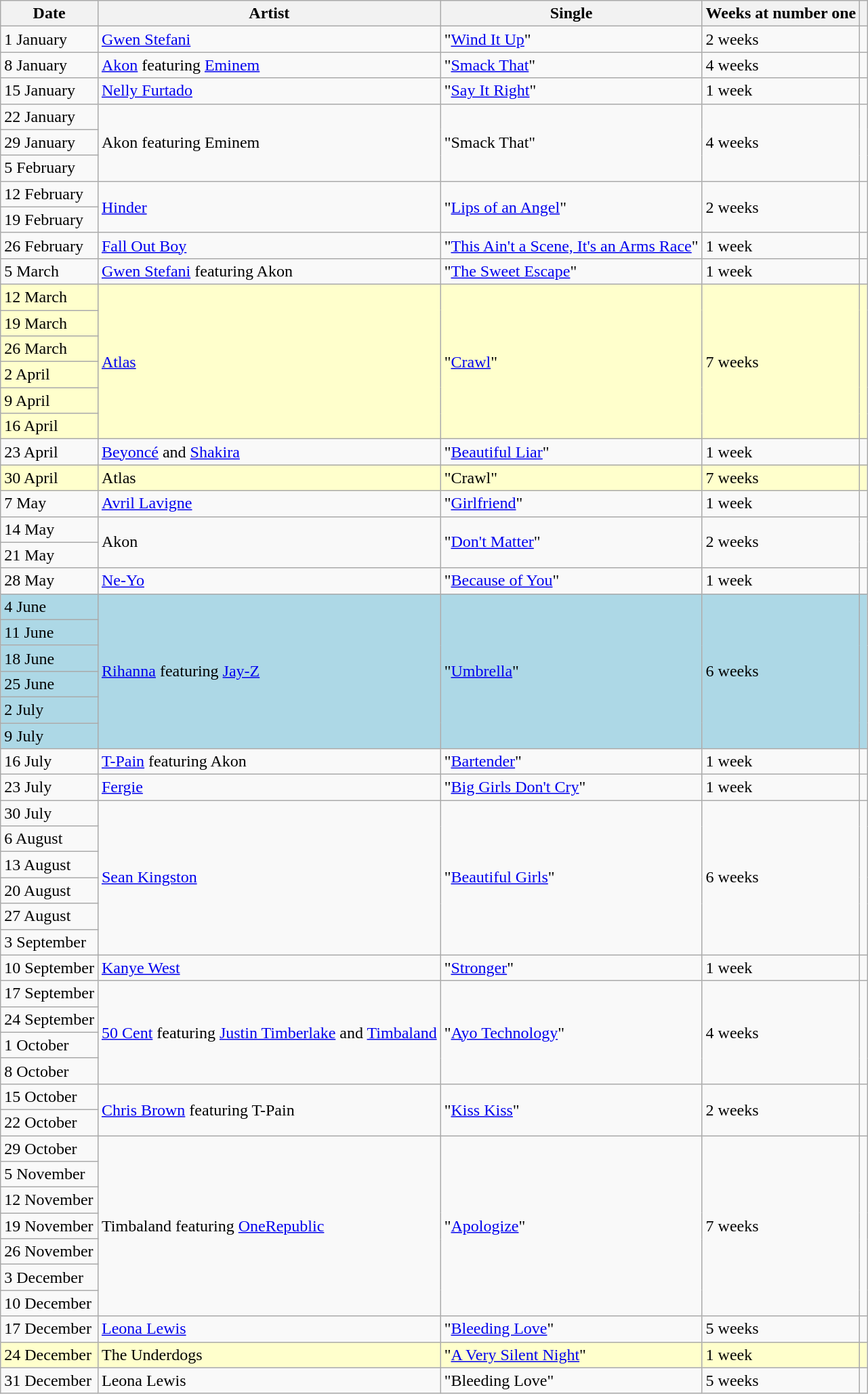<table class="wikitable">
<tr>
<th>Date</th>
<th>Artist</th>
<th>Single</th>
<th>Weeks at number one</th>
<th></th>
</tr>
<tr>
<td>1 January</td>
<td><a href='#'>Gwen Stefani</a></td>
<td>"<a href='#'>Wind It Up</a>"</td>
<td>2 weeks</td>
<td></td>
</tr>
<tr>
<td>8 January</td>
<td><a href='#'>Akon</a> featuring <a href='#'>Eminem</a></td>
<td>"<a href='#'>Smack That</a>"</td>
<td>4 weeks</td>
<td></td>
</tr>
<tr>
<td>15 January</td>
<td><a href='#'>Nelly Furtado</a></td>
<td>"<a href='#'>Say It Right</a>"</td>
<td>1 week</td>
<td></td>
</tr>
<tr>
<td>22 January</td>
<td rowspan="3">Akon featuring Eminem</td>
<td rowspan="3">"Smack That"</td>
<td rowspan="3">4 weeks</td>
<td rowspan="3"></td>
</tr>
<tr>
<td>29 January</td>
</tr>
<tr>
<td>5 February</td>
</tr>
<tr>
<td>12 February</td>
<td rowspan="2"><a href='#'>Hinder</a></td>
<td rowspan="2">"<a href='#'>Lips of an Angel</a>"</td>
<td rowspan="2">2 weeks</td>
<td rowspan="2"></td>
</tr>
<tr>
<td>19 February</td>
</tr>
<tr>
<td>26 February</td>
<td><a href='#'>Fall Out Boy</a></td>
<td>"<a href='#'>This Ain't a Scene, It's an Arms Race</a>"</td>
<td>1 week</td>
<td></td>
</tr>
<tr>
<td>5 March</td>
<td><a href='#'>Gwen Stefani</a> featuring Akon</td>
<td>"<a href='#'>The Sweet Escape</a>"</td>
<td>1 week</td>
<td></td>
</tr>
<tr bgcolor="#FFFFCC">
<td>12 March</td>
<td rowspan="6"><a href='#'>Atlas</a></td>
<td rowspan="6">"<a href='#'>Crawl</a>"</td>
<td rowspan="6">7 weeks</td>
<td rowspan="6"></td>
</tr>
<tr bgcolor="#FFFFCC">
<td>19 March</td>
</tr>
<tr bgcolor="#FFFFCC">
<td>26 March</td>
</tr>
<tr bgcolor="#FFFFCC">
<td>2 April</td>
</tr>
<tr bgcolor="#FFFFCC">
<td>9 April</td>
</tr>
<tr bgcolor="#FFFFCC">
<td>16 April</td>
</tr>
<tr>
<td>23 April</td>
<td><a href='#'>Beyoncé</a> and <a href='#'>Shakira</a></td>
<td>"<a href='#'>Beautiful Liar</a>"</td>
<td>1 week</td>
<td></td>
</tr>
<tr bgcolor="#FFFFCC">
<td>30 April</td>
<td>Atlas</td>
<td>"Crawl"</td>
<td>7 weeks</td>
<td></td>
</tr>
<tr>
<td>7 May</td>
<td><a href='#'>Avril Lavigne</a></td>
<td>"<a href='#'>Girlfriend</a>"</td>
<td>1 week</td>
<td></td>
</tr>
<tr>
<td>14 May</td>
<td rowspan="2">Akon</td>
<td rowspan="2">"<a href='#'>Don't Matter</a>"</td>
<td rowspan="2">2 weeks</td>
<td rowspan="2"></td>
</tr>
<tr>
<td>21 May</td>
</tr>
<tr>
<td>28 May</td>
<td><a href='#'>Ne-Yo</a></td>
<td>"<a href='#'>Because of You</a>"</td>
<td>1 week</td>
<td></td>
</tr>
<tr bgcolor="lightblue">
<td>4 June</td>
<td rowspan="6"><a href='#'>Rihanna</a> featuring <a href='#'>Jay-Z</a></td>
<td rowspan="6">"<a href='#'>Umbrella</a>"</td>
<td rowspan="6">6 weeks</td>
<td rowspan="6"></td>
</tr>
<tr bgcolor="lightblue">
<td>11 June</td>
</tr>
<tr bgcolor="lightblue">
<td>18 June</td>
</tr>
<tr bgcolor="lightblue">
<td>25 June</td>
</tr>
<tr bgcolor="lightblue">
<td>2 July</td>
</tr>
<tr bgcolor="lightblue">
<td>9 July</td>
</tr>
<tr>
<td>16 July</td>
<td><a href='#'>T-Pain</a> featuring Akon</td>
<td>"<a href='#'>Bartender</a>"</td>
<td>1 week</td>
<td></td>
</tr>
<tr>
<td>23 July</td>
<td><a href='#'>Fergie</a></td>
<td>"<a href='#'>Big Girls Don't Cry</a>"</td>
<td>1 week</td>
<td></td>
</tr>
<tr>
<td>30 July</td>
<td rowspan="6"><a href='#'>Sean Kingston</a></td>
<td rowspan="6">"<a href='#'>Beautiful Girls</a>"</td>
<td rowspan="6">6 weeks</td>
<td rowspan="6"></td>
</tr>
<tr>
<td>6 August</td>
</tr>
<tr>
<td>13 August</td>
</tr>
<tr>
<td>20 August</td>
</tr>
<tr>
<td>27 August</td>
</tr>
<tr>
<td>3 September</td>
</tr>
<tr>
<td>10 September</td>
<td><a href='#'>Kanye West</a></td>
<td>"<a href='#'>Stronger</a>"</td>
<td>1 week</td>
<td></td>
</tr>
<tr>
<td>17 September</td>
<td rowspan="4"><a href='#'>50 Cent</a> featuring <a href='#'>Justin Timberlake</a> and <a href='#'>Timbaland</a></td>
<td rowspan="4">"<a href='#'>Ayo Technology</a>"</td>
<td rowspan="4">4 weeks</td>
<td rowspan="4"></td>
</tr>
<tr>
<td>24 September</td>
</tr>
<tr>
<td>1 October</td>
</tr>
<tr>
<td>8 October</td>
</tr>
<tr>
<td>15 October</td>
<td rowspan="2"><a href='#'>Chris Brown</a> featuring T-Pain</td>
<td rowspan="2">"<a href='#'>Kiss Kiss</a>"</td>
<td rowspan="2">2 weeks</td>
<td rowspan="2"></td>
</tr>
<tr>
<td>22 October</td>
</tr>
<tr>
<td>29 October</td>
<td rowspan="7">Timbaland featuring <a href='#'>OneRepublic</a></td>
<td rowspan="7">"<a href='#'>Apologize</a>"</td>
<td rowspan="7">7 weeks</td>
<td rowspan="7"></td>
</tr>
<tr>
<td>5 November</td>
</tr>
<tr>
<td>12 November</td>
</tr>
<tr>
<td>19 November</td>
</tr>
<tr>
<td>26 November</td>
</tr>
<tr>
<td>3 December</td>
</tr>
<tr>
<td>10 December</td>
</tr>
<tr>
<td>17 December</td>
<td><a href='#'>Leona Lewis</a></td>
<td>"<a href='#'>Bleeding Love</a>"</td>
<td>5 weeks</td>
<td></td>
</tr>
<tr bgcolor="#FFFFCC">
<td>24 December</td>
<td>The Underdogs</td>
<td>"<a href='#'>A Very Silent Night</a>"</td>
<td>1 week</td>
<td></td>
</tr>
<tr>
<td>31 December</td>
<td>Leona Lewis</td>
<td>"Bleeding Love"</td>
<td>5 weeks</td>
<td></td>
</tr>
</table>
